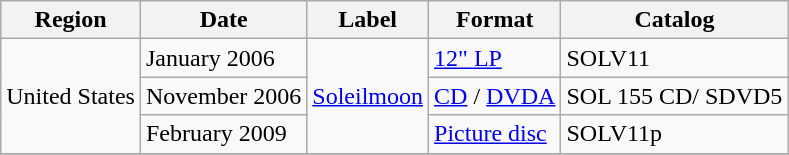<table class="wikitable">
<tr>
<th>Region</th>
<th>Date</th>
<th>Label</th>
<th>Format</th>
<th>Catalog</th>
</tr>
<tr>
<td rowspan="3">United States</td>
<td>January 2006</td>
<td rowspan="3"><a href='#'>Soleilmoon</a></td>
<td><a href='#'>12" LP</a></td>
<td>SOLV11</td>
</tr>
<tr>
<td>November 2006</td>
<td><a href='#'>CD</a> / <a href='#'>DVDA</a></td>
<td>SOL 155 CD/ SDVD5</td>
</tr>
<tr>
<td>February 2009</td>
<td><a href='#'>Picture disc</a></td>
<td>SOLV11p</td>
</tr>
<tr>
</tr>
</table>
